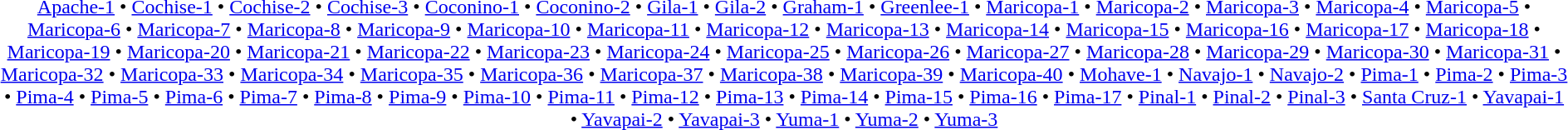<table id=toc class=toc summary=Contents>
<tr>
<td align=center><a href='#'>Apache-1</a> • <a href='#'>Cochise-1</a> • <a href='#'>Cochise-2</a> • <a href='#'>Cochise-3</a> • <a href='#'>Coconino-1</a> • <a href='#'>Coconino-2</a> • <a href='#'>Gila-1</a> • <a href='#'>Gila-2</a> • <a href='#'>Graham-1</a> • <a href='#'>Greenlee-1</a> • <a href='#'>Maricopa-1</a> • <a href='#'>Maricopa-2</a> • <a href='#'>Maricopa-3</a> • <a href='#'>Maricopa-4</a> • <a href='#'>Maricopa-5</a> • <a href='#'>Maricopa-6</a> • <a href='#'>Maricopa-7</a> • <a href='#'>Maricopa-8</a> • <a href='#'>Maricopa-9</a> • <a href='#'>Maricopa-10</a> • <a href='#'>Maricopa-11</a> • <a href='#'>Maricopa-12</a> • <a href='#'>Maricopa-13</a> • <a href='#'>Maricopa-14</a> • <a href='#'>Maricopa-15</a> • <a href='#'>Maricopa-16</a> • <a href='#'>Maricopa-17</a> • <a href='#'>Maricopa-18</a> • <a href='#'>Maricopa-19</a> • <a href='#'>Maricopa-20</a> • <a href='#'>Maricopa-21</a> • <a href='#'>Maricopa-22</a> • <a href='#'>Maricopa-23</a> • <a href='#'>Maricopa-24</a> • <a href='#'>Maricopa-25</a> • <a href='#'>Maricopa-26</a> • <a href='#'>Maricopa-27</a> • <a href='#'>Maricopa-28</a> • <a href='#'>Maricopa-29</a> • <a href='#'>Maricopa-30</a> • <a href='#'>Maricopa-31</a> • <a href='#'>Maricopa-32</a> • <a href='#'>Maricopa-33</a> • <a href='#'>Maricopa-34</a> • <a href='#'>Maricopa-35</a> • <a href='#'>Maricopa-36</a> • <a href='#'>Maricopa-37</a> • <a href='#'>Maricopa-38</a> • <a href='#'>Maricopa-39</a> • <a href='#'>Maricopa-40</a> • <a href='#'>Mohave-1</a> • <a href='#'>Navajo-1</a> • <a href='#'>Navajo-2</a> • <a href='#'>Pima-1</a> • <a href='#'>Pima-2</a> • <a href='#'>Pima-3</a> • <a href='#'>Pima-4</a> • <a href='#'>Pima-5</a> • <a href='#'>Pima-6</a> • <a href='#'>Pima-7</a> • <a href='#'>Pima-8</a> • <a href='#'>Pima-9</a> • <a href='#'>Pima-10</a> • <a href='#'>Pima-11</a> • <a href='#'>Pima-12</a> • <a href='#'>Pima-13</a> • <a href='#'>Pima-14</a> • <a href='#'>Pima-15</a> • <a href='#'>Pima-16</a> • <a href='#'>Pima-17</a> • <a href='#'>Pinal-1</a> • <a href='#'>Pinal-2</a> • <a href='#'>Pinal-3</a> • <a href='#'>Santa Cruz-1</a> • <a href='#'>Yavapai-1</a> • <a href='#'>Yavapai-2</a> • <a href='#'>Yavapai-3</a> • <a href='#'>Yuma-1</a> • <a href='#'>Yuma-2</a> • <a href='#'>Yuma-3</a></td>
</tr>
</table>
